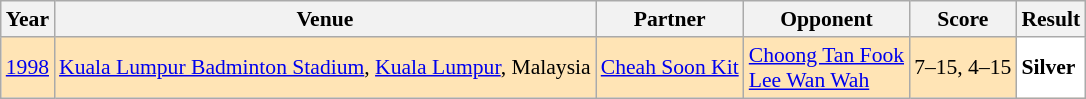<table class="sortable wikitable" style="font-size: 90%;">
<tr>
<th>Year</th>
<th>Venue</th>
<th>Partner</th>
<th>Opponent</th>
<th>Score</th>
<th>Result</th>
</tr>
<tr style="background:#FFE4B5">
<td align="center"><a href='#'>1998</a></td>
<td align="left"><a href='#'>Kuala Lumpur Badminton Stadium</a>, <a href='#'>Kuala Lumpur</a>, Malaysia</td>
<td align="left"> <a href='#'>Cheah Soon Kit</a></td>
<td align="left"> <a href='#'>Choong Tan Fook</a> <br>  <a href='#'>Lee Wan Wah</a></td>
<td align="left">7–15, 4–15</td>
<td style="text-align:left; background:white"> <strong>Silver</strong></td>
</tr>
</table>
